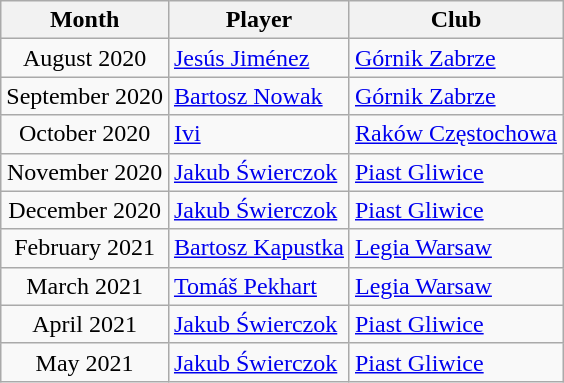<table class="wikitable" style="text-align:center">
<tr>
<th>Month</th>
<th>Player</th>
<th>Club</th>
</tr>
<tr>
<td>August 2020</td>
<td align="left"> <a href='#'>Jesús Jiménez</a></td>
<td align="left"><a href='#'>Górnik Zabrze</a></td>
</tr>
<tr>
<td>September 2020</td>
<td align="left"> <a href='#'>Bartosz Nowak</a></td>
<td align="left"><a href='#'>Górnik Zabrze</a></td>
</tr>
<tr>
<td>October 2020</td>
<td align="left"> <a href='#'>Ivi</a></td>
<td align="left"><a href='#'>Raków Częstochowa</a></td>
</tr>
<tr>
<td>November 2020</td>
<td align="left"> <a href='#'>Jakub Świerczok</a></td>
<td align="left"><a href='#'>Piast Gliwice</a></td>
</tr>
<tr>
<td>December 2020</td>
<td align="left"> <a href='#'>Jakub Świerczok</a></td>
<td align="left"><a href='#'>Piast Gliwice</a></td>
</tr>
<tr>
<td>February 2021</td>
<td align="left"> <a href='#'>Bartosz Kapustka</a></td>
<td align="left"><a href='#'>Legia Warsaw</a></td>
</tr>
<tr>
<td>March 2021</td>
<td align="left"> <a href='#'>Tomáš Pekhart</a></td>
<td align="left"><a href='#'>Legia Warsaw</a></td>
</tr>
<tr>
<td>April 2021</td>
<td align="left"> <a href='#'>Jakub Świerczok</a></td>
<td align="left"><a href='#'>Piast Gliwice</a></td>
</tr>
<tr>
<td>May 2021</td>
<td align="left"> <a href='#'>Jakub Świerczok</a></td>
<td align="left"><a href='#'>Piast Gliwice</a></td>
</tr>
</table>
